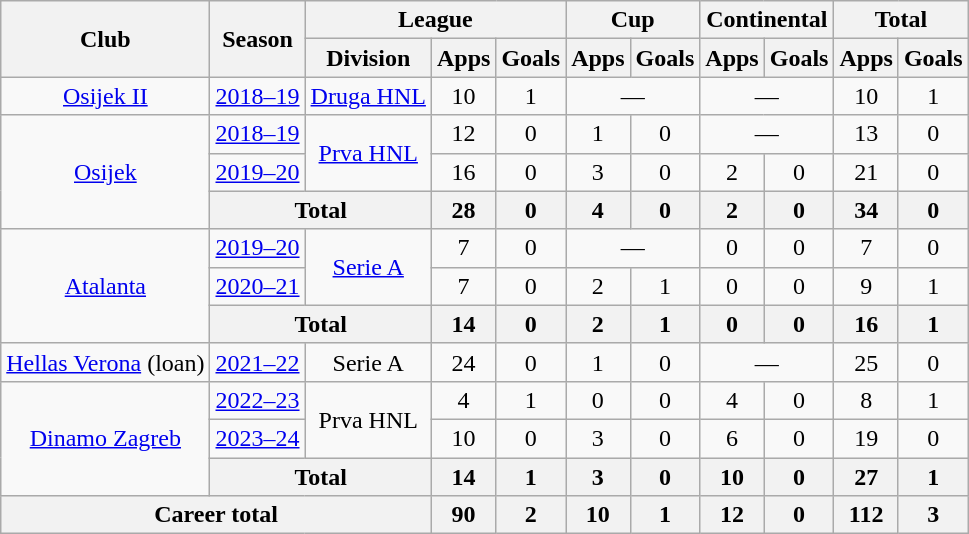<table class="wikitable" style="text-align: center">
<tr>
<th rowspan=2>Club</th>
<th rowspan=2>Season</th>
<th colspan=3>League</th>
<th colspan=2>Cup</th>
<th colspan=2>Continental</th>
<th colspan=2>Total</th>
</tr>
<tr>
<th>Division</th>
<th>Apps</th>
<th>Goals</th>
<th>Apps</th>
<th>Goals</th>
<th>Apps</th>
<th>Goals</th>
<th>Apps</th>
<th>Goals</th>
</tr>
<tr>
<td><a href='#'>Osijek II</a></td>
<td><a href='#'>2018–19</a></td>
<td><a href='#'>Druga HNL</a></td>
<td>10</td>
<td>1</td>
<td colspan="2">—</td>
<td colspan="2">—</td>
<td>10</td>
<td>1</td>
</tr>
<tr>
<td rowspan="3"><a href='#'>Osijek</a></td>
<td><a href='#'>2018–19</a></td>
<td rowspan="2"><a href='#'>Prva HNL</a></td>
<td>12</td>
<td>0</td>
<td>1</td>
<td>0</td>
<td colspan="2">—</td>
<td>13</td>
<td>0</td>
</tr>
<tr>
<td><a href='#'>2019–20</a></td>
<td>16</td>
<td>0</td>
<td>3</td>
<td>0</td>
<td>2</td>
<td>0</td>
<td>21</td>
<td>0</td>
</tr>
<tr>
<th colspan="2">Total</th>
<th>28</th>
<th>0</th>
<th>4</th>
<th>0</th>
<th>2</th>
<th>0</th>
<th>34</th>
<th>0</th>
</tr>
<tr>
<td rowspan="3"><a href='#'>Atalanta</a></td>
<td><a href='#'>2019–20</a></td>
<td rowspan="2"><a href='#'>Serie A</a></td>
<td>7</td>
<td>0</td>
<td colspan="2">—</td>
<td>0</td>
<td>0</td>
<td>7</td>
<td>0</td>
</tr>
<tr>
<td><a href='#'>2020–21</a></td>
<td>7</td>
<td>0</td>
<td>2</td>
<td>1</td>
<td>0</td>
<td>0</td>
<td>9</td>
<td>1</td>
</tr>
<tr>
<th colspan="2">Total</th>
<th>14</th>
<th>0</th>
<th>2</th>
<th>1</th>
<th>0</th>
<th>0</th>
<th>16</th>
<th>1</th>
</tr>
<tr>
<td><a href='#'>Hellas Verona</a> (loan)</td>
<td><a href='#'>2021–22</a></td>
<td>Serie A</td>
<td>24</td>
<td>0</td>
<td>1</td>
<td>0</td>
<td colspan="2">—</td>
<td>25</td>
<td>0</td>
</tr>
<tr>
<td rowspan="3"><a href='#'>Dinamo Zagreb</a></td>
<td><a href='#'>2022–23</a></td>
<td rowspan="2">Prva HNL</td>
<td>4</td>
<td>1</td>
<td>0</td>
<td>0</td>
<td>4</td>
<td>0</td>
<td>8</td>
<td>1</td>
</tr>
<tr>
<td><a href='#'>2023–24</a></td>
<td>10</td>
<td>0</td>
<td>3</td>
<td>0</td>
<td>6</td>
<td>0</td>
<td>19</td>
<td>0</td>
</tr>
<tr>
<th colspan="2">Total</th>
<th>14</th>
<th>1</th>
<th>3</th>
<th>0</th>
<th>10</th>
<th>0</th>
<th>27</th>
<th>1</th>
</tr>
<tr>
<th colspan="3">Career total</th>
<th>90</th>
<th>2</th>
<th>10</th>
<th>1</th>
<th>12</th>
<th>0</th>
<th>112</th>
<th>3</th>
</tr>
</table>
